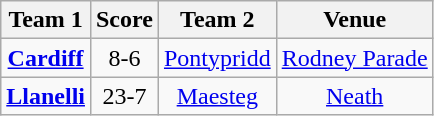<table class="wikitable" style="text-align: center">
<tr>
<th>Team 1</th>
<th>Score</th>
<th>Team 2</th>
<th>Venue</th>
</tr>
<tr>
<td><strong><a href='#'>Cardiff</a></strong></td>
<td>8-6</td>
<td><a href='#'>Pontypridd</a></td>
<td><a href='#'>Rodney Parade</a></td>
</tr>
<tr>
<td><strong><a href='#'>Llanelli</a></strong></td>
<td>23-7</td>
<td><a href='#'>Maesteg</a></td>
<td><a href='#'>Neath</a></td>
</tr>
</table>
